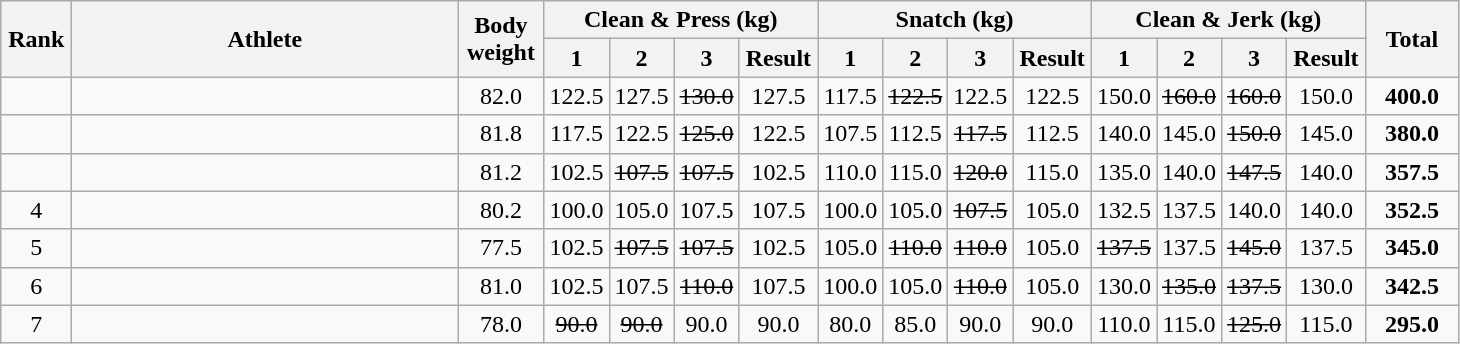<table class = "wikitable" style="text-align:center;">
<tr>
<th rowspan=2 width=40>Rank</th>
<th rowspan=2 width=250>Athlete</th>
<th rowspan=2 width=50>Body weight</th>
<th colspan=4>Clean & Press (kg)</th>
<th colspan=4>Snatch (kg)</th>
<th colspan=4>Clean & Jerk (kg)</th>
<th rowspan=2 width=55>Total</th>
</tr>
<tr>
<th width=35>1</th>
<th width=35>2</th>
<th width=35>3</th>
<th width=45>Result</th>
<th width=35>1</th>
<th width=35>2</th>
<th width=35>3</th>
<th width=45>Result</th>
<th width=35>1</th>
<th width=35>2</th>
<th width=35>3</th>
<th width=45>Result</th>
</tr>
<tr>
<td></td>
<td align=left></td>
<td>82.0</td>
<td>122.5</td>
<td>127.5</td>
<td><s>130.0</s></td>
<td>127.5</td>
<td>117.5</td>
<td><s>122.5</s></td>
<td>122.5</td>
<td>122.5</td>
<td>150.0</td>
<td><s>160.0</s></td>
<td><s>160.0</s></td>
<td>150.0</td>
<td><strong>400.0</strong></td>
</tr>
<tr>
<td></td>
<td align=left></td>
<td>81.8</td>
<td>117.5</td>
<td>122.5</td>
<td><s>125.0</s></td>
<td>122.5</td>
<td>107.5</td>
<td>112.5</td>
<td><s>117.5</s></td>
<td>112.5</td>
<td>140.0</td>
<td>145.0</td>
<td><s>150.0</s></td>
<td>145.0</td>
<td><strong>380.0</strong></td>
</tr>
<tr>
<td></td>
<td align=left></td>
<td>81.2</td>
<td>102.5</td>
<td><s>107.5</s></td>
<td><s>107.5</s></td>
<td>102.5</td>
<td>110.0</td>
<td>115.0</td>
<td><s>120.0</s></td>
<td>115.0</td>
<td>135.0</td>
<td>140.0</td>
<td><s>147.5</s></td>
<td>140.0</td>
<td><strong>357.5</strong></td>
</tr>
<tr>
<td>4</td>
<td align=left></td>
<td>80.2</td>
<td>100.0</td>
<td>105.0</td>
<td>107.5</td>
<td>107.5</td>
<td>100.0</td>
<td>105.0</td>
<td><s>107.5</s></td>
<td>105.0</td>
<td>132.5</td>
<td>137.5</td>
<td>140.0</td>
<td>140.0</td>
<td><strong>352.5</strong></td>
</tr>
<tr>
<td>5</td>
<td align=left></td>
<td>77.5</td>
<td>102.5</td>
<td><s>107.5</s></td>
<td><s>107.5</s></td>
<td>102.5</td>
<td>105.0</td>
<td><s>110.0</s></td>
<td><s>110.0</s></td>
<td>105.0</td>
<td><s>137.5</s></td>
<td>137.5</td>
<td><s>145.0</s></td>
<td>137.5</td>
<td><strong>345.0</strong></td>
</tr>
<tr>
<td>6</td>
<td align=left></td>
<td>81.0</td>
<td>102.5</td>
<td>107.5</td>
<td><s>110.0</s></td>
<td>107.5</td>
<td>100.0</td>
<td>105.0</td>
<td><s>110.0</s></td>
<td>105.0</td>
<td>130.0</td>
<td><s>135.0</s></td>
<td><s>137.5</s></td>
<td>130.0</td>
<td><strong>342.5</strong></td>
</tr>
<tr>
<td>7</td>
<td align=left></td>
<td>78.0</td>
<td><s>90.0</s></td>
<td><s>90.0</s></td>
<td>90.0</td>
<td>90.0</td>
<td>80.0</td>
<td>85.0</td>
<td>90.0</td>
<td>90.0</td>
<td>110.0</td>
<td>115.0</td>
<td><s>125.0</s></td>
<td>115.0</td>
<td><strong>295.0</strong></td>
</tr>
</table>
